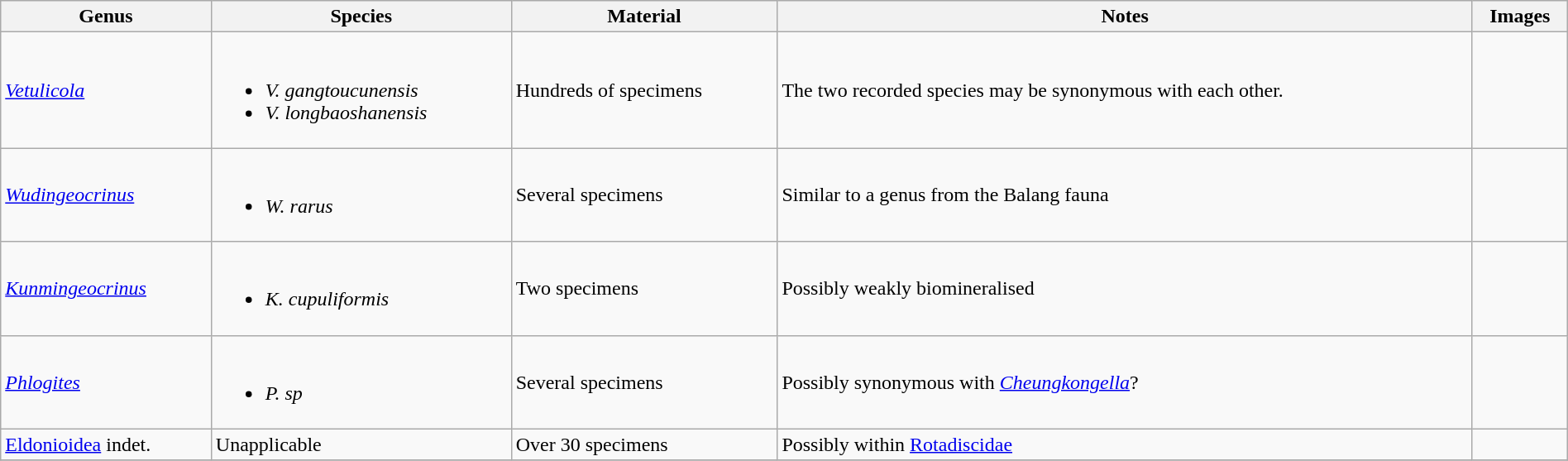<table class="wikitable" style="margin:auto;width:100%;">
<tr>
<th>Genus</th>
<th>Species</th>
<th>Material</th>
<th>Notes</th>
<th>Images</th>
</tr>
<tr>
<td><em><a href='#'>Vetulicola</a></em></td>
<td><br><ul><li><em>V. gangtoucunensis</em></li><li><em>V. longbaoshanensis</em></li></ul></td>
<td>Hundreds of specimens</td>
<td>The two recorded species may be synonymous with each other.</td>
<td></td>
</tr>
<tr>
<td><em><a href='#'>Wudingeocrinus</a></em></td>
<td><br><ul><li><em>W. rarus</em></li></ul></td>
<td>Several specimens</td>
<td>Similar to a genus from the Balang fauna</td>
<td></td>
</tr>
<tr>
<td><em><a href='#'>Kunmingeocrinus</a></em></td>
<td><br><ul><li><em>K. cupuliformis</em></li></ul></td>
<td>Two specimens</td>
<td>Possibly weakly biomineralised</td>
<td></td>
</tr>
<tr>
<td><em><a href='#'>Phlogites</a></em></td>
<td><br><ul><li><em>P. sp</em></li></ul></td>
<td>Several specimens</td>
<td>Possibly synonymous with <em><a href='#'>Cheungkongella</a></em>?</td>
<td></td>
</tr>
<tr>
<td><a href='#'>Eldonioidea</a> indet.</td>
<td>Unapplicable</td>
<td>Over 30 specimens</td>
<td>Possibly within <a href='#'>Rotadiscidae</a></td>
<td></td>
</tr>
<tr>
</tr>
</table>
